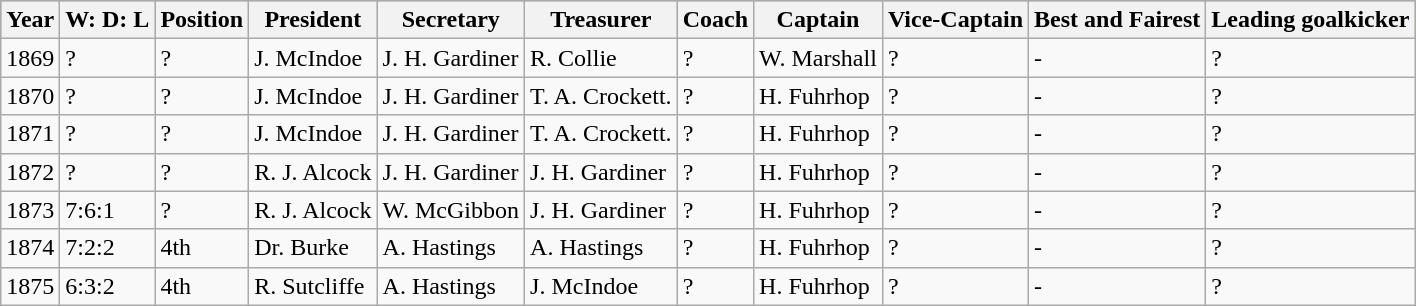<table class="wikitable">
<tr style="background:#bdb76b;">
<th>Year</th>
<th>W: D: L</th>
<th>Position</th>
<th>President</th>
<th>Secretary</th>
<th>Treasurer</th>
<th>Coach</th>
<th>Captain</th>
<th>Vice-Captain</th>
<th>Best and Fairest</th>
<th>Leading goalkicker</th>
</tr>
<tr>
<td>1869</td>
<td>?</td>
<td>?</td>
<td>J. McIndoe</td>
<td>J. H. Gardiner</td>
<td>R. Collie</td>
<td>?</td>
<td>W. Marshall</td>
<td>?</td>
<td>-</td>
<td>?</td>
</tr>
<tr>
<td>1870</td>
<td>?</td>
<td>?</td>
<td>J. McIndoe</td>
<td>J. H. Gardiner</td>
<td>T. A. Crockett.</td>
<td>?</td>
<td>H. Fuhrhop</td>
<td>?</td>
<td>-</td>
<td>?</td>
</tr>
<tr>
<td>1871</td>
<td>?</td>
<td>?</td>
<td>J. McIndoe</td>
<td>J. H. Gardiner</td>
<td>T. A. Crockett.</td>
<td>?</td>
<td>H. Fuhrhop</td>
<td>?</td>
<td>-</td>
<td>?</td>
</tr>
<tr>
<td>1872</td>
<td>?</td>
<td>?</td>
<td>R. J. Alcock</td>
<td>J. H. Gardiner</td>
<td>J. H. Gardiner</td>
<td>?</td>
<td>H. Fuhrhop</td>
<td>?</td>
<td>-</td>
<td>?</td>
</tr>
<tr>
<td>1873</td>
<td>7:6:1</td>
<td>?</td>
<td>R. J. Alcock</td>
<td>W. McGibbon</td>
<td>J. H. Gardiner</td>
<td>?</td>
<td>H. Fuhrhop</td>
<td>?</td>
<td>-</td>
<td>?</td>
</tr>
<tr>
<td>1874</td>
<td>7:2:2</td>
<td>4th</td>
<td>Dr. Burke</td>
<td>A. Hastings</td>
<td>A. Hastings</td>
<td>?</td>
<td>H. Fuhrhop</td>
<td>?</td>
<td>-</td>
<td>?</td>
</tr>
<tr>
<td>1875</td>
<td>6:3:2</td>
<td>4th</td>
<td>R. Sutcliffe</td>
<td>A. Hastings</td>
<td>J. McIndoe</td>
<td>?</td>
<td>H. Fuhrhop</td>
<td>?</td>
<td>-</td>
<td>?</td>
</tr>
</table>
